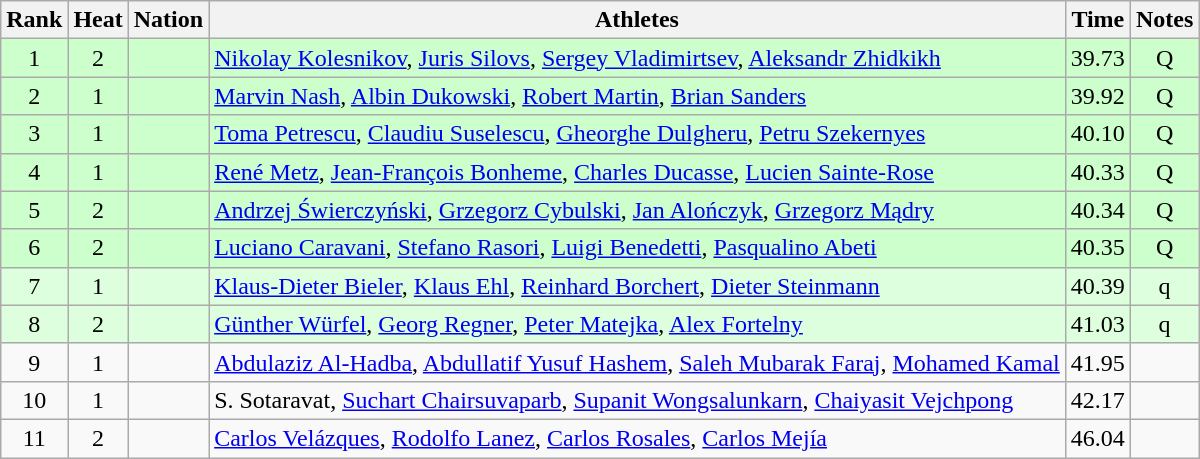<table class="wikitable sortable" style="text-align:center">
<tr>
<th>Rank</th>
<th>Heat</th>
<th>Nation</th>
<th>Athletes</th>
<th>Time</th>
<th>Notes</th>
</tr>
<tr bgcolor=ccffcc>
<td>1</td>
<td>2</td>
<td align=left></td>
<td align=left><a href='#'>Nikolay Kolesnikov</a>, <a href='#'>Juris Silovs</a>, <a href='#'>Sergey Vladimirtsev</a>, <a href='#'>Aleksandr Zhidkikh</a></td>
<td>39.73</td>
<td>Q</td>
</tr>
<tr bgcolor=ccffcc>
<td>2</td>
<td>1</td>
<td align=left></td>
<td align=left><a href='#'>Marvin Nash</a>, <a href='#'>Albin Dukowski</a>, <a href='#'>Robert Martin</a>, <a href='#'>Brian Sanders</a></td>
<td>39.92</td>
<td>Q</td>
</tr>
<tr bgcolor=ccffcc>
<td>3</td>
<td>1</td>
<td align=left></td>
<td align=left><a href='#'>Toma Petrescu</a>, <a href='#'>Claudiu Suselescu</a>, <a href='#'>Gheorghe Dulgheru</a>, <a href='#'>Petru Szekernyes</a></td>
<td>40.10</td>
<td>Q</td>
</tr>
<tr bgcolor=ccffcc>
<td>4</td>
<td>1</td>
<td align=left></td>
<td align=left><a href='#'>René Metz</a>, <a href='#'>Jean-François Bonheme</a>, <a href='#'>Charles Ducasse</a>, <a href='#'>Lucien Sainte-Rose</a></td>
<td>40.33</td>
<td>Q</td>
</tr>
<tr bgcolor=ccffcc>
<td>5</td>
<td>2</td>
<td align=left></td>
<td align=left><a href='#'>Andrzej Świerczyński</a>, <a href='#'>Grzegorz Cybulski</a>, <a href='#'>Jan Alończyk</a>, <a href='#'>Grzegorz Mądry</a></td>
<td>40.34</td>
<td>Q</td>
</tr>
<tr bgcolor=ccffcc>
<td>6</td>
<td>2</td>
<td align=left></td>
<td align=left><a href='#'>Luciano Caravani</a>, <a href='#'>Stefano Rasori</a>, <a href='#'>Luigi Benedetti</a>, <a href='#'>Pasqualino Abeti</a></td>
<td>40.35</td>
<td>Q</td>
</tr>
<tr bgcolor=ddffdd>
<td>7</td>
<td>1</td>
<td align=left></td>
<td align=left><a href='#'>Klaus-Dieter Bieler</a>, <a href='#'>Klaus Ehl</a>, <a href='#'>Reinhard Borchert</a>, <a href='#'>Dieter Steinmann</a></td>
<td>40.39</td>
<td>q</td>
</tr>
<tr bgcolor=ddffdd>
<td>8</td>
<td>2</td>
<td align=left></td>
<td align=left><a href='#'>Günther Würfel</a>, <a href='#'>Georg Regner</a>, <a href='#'>Peter Matejka</a>, <a href='#'>Alex Fortelny</a></td>
<td>41.03</td>
<td>q</td>
</tr>
<tr>
<td>9</td>
<td>1</td>
<td align=left></td>
<td align=left><a href='#'>Abdulaziz Al-Hadba</a>, <a href='#'>Abdullatif Yusuf Hashem</a>, <a href='#'>Saleh Mubarak Faraj</a>, <a href='#'>Mohamed Kamal</a></td>
<td>41.95</td>
<td></td>
</tr>
<tr>
<td>10</td>
<td>1</td>
<td align=left></td>
<td align=left>S. Sotaravat, <a href='#'>Suchart Chairsuvaparb</a>, <a href='#'>Supanit Wongsalunkarn</a>, <a href='#'>Chaiyasit Vejchpong</a></td>
<td>42.17</td>
<td></td>
</tr>
<tr>
<td>11</td>
<td>2</td>
<td align=left></td>
<td align=left><a href='#'>Carlos Velázques</a>, <a href='#'>Rodolfo Lanez</a>, <a href='#'>Carlos Rosales</a>, <a href='#'>Carlos Mejía</a></td>
<td>46.04</td>
<td></td>
</tr>
</table>
